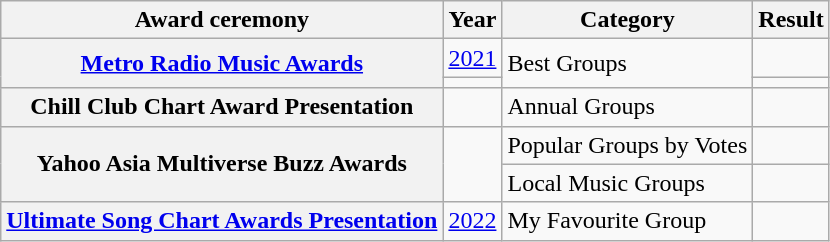<table class="wikitable plainrowheaders">
<tr>
<th scope="col">Award ceremony</th>
<th scope="col">Year</th>
<th scope="col">Category</th>
<th scope="col">Result</th>
</tr>
<tr>
<th scope="row" rowspan=2><a href='#'>Metro Radio Music Awards</a></th>
<td><a href='#'>2021</a></td>
<td rowspan=2>Best Groups</td>
<td></td>
</tr>
<tr>
<td></td>
<td></td>
</tr>
<tr>
<th scope="row">Chill Club Chart Award Presentation</th>
<td></td>
<td>Annual Groups</td>
<td></td>
</tr>
<tr>
<th scope="row" rowspan=2>Yahoo Asia Multiverse Buzz Awards</th>
<td rowspan=2></td>
<td>Popular Groups by Votes</td>
<td></td>
</tr>
<tr>
<td>Local Music Groups</td>
<td></td>
</tr>
<tr>
<th scope="row"><a href='#'>Ultimate Song Chart Awards Presentation</a></th>
<td><a href='#'>2022</a></td>
<td>My Favourite Group</td>
<td></td>
</tr>
</table>
